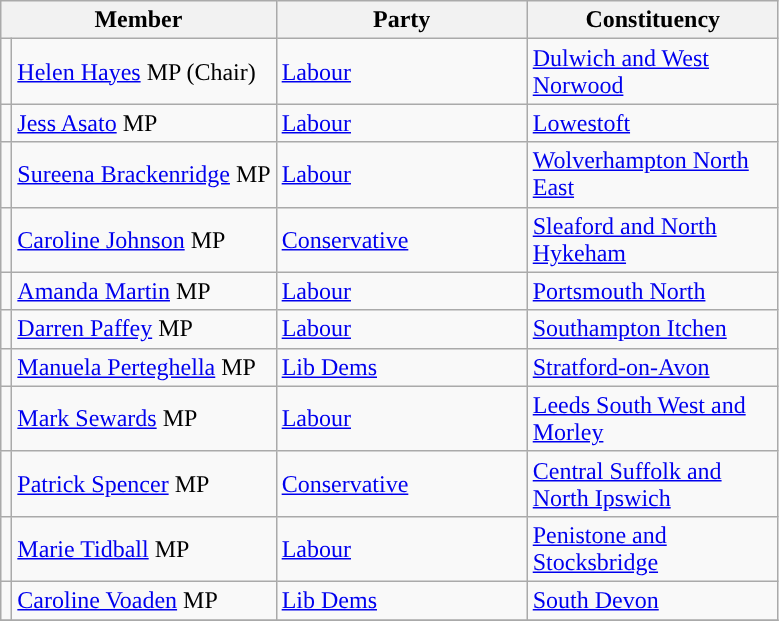<table class="wikitable">
<tr>
<th colspan="2" width="160px" valign="top">Member</th>
<th width="160px" valign="top">Party</th>
<th width="160px" valign="top">Constituency</th>
</tr>
<tr>
<td style="color:inherit;background:"></td>
<td><a href='#'>Helen Hayes</a> MP (Chair)</td>
<td><a href='#'>Labour</a></td>
<td><a href='#'>Dulwich and West Norwood</a></td>
</tr>
<tr>
<td style="color:inherit;background:"></td>
<td><a href='#'>Jess Asato</a> MP</td>
<td><a href='#'>Labour</a></td>
<td><a href='#'>Lowestoft</a></td>
</tr>
<tr>
<td style="color:inherit;background:"></td>
<td><a href='#'>Sureena Brackenridge</a> MP</td>
<td><a href='#'>Labour</a></td>
<td><a href='#'>Wolverhampton North East</a></td>
</tr>
<tr>
<td style="color:inherit;background:"></td>
<td><a href='#'>Caroline Johnson</a> MP</td>
<td><a href='#'>Conservative</a></td>
<td><a href='#'>Sleaford and North Hykeham</a></td>
</tr>
<tr>
<td style="color:inherit;background:"></td>
<td><a href='#'>Amanda Martin</a> MP</td>
<td><a href='#'>Labour</a></td>
<td><a href='#'>Portsmouth North</a></td>
</tr>
<tr>
<td style="color:inherit;background:"></td>
<td><a href='#'>Darren Paffey</a> MP</td>
<td><a href='#'>Labour</a></td>
<td><a href='#'>Southampton Itchen</a></td>
</tr>
<tr>
<td style="color:inherit;background:"></td>
<td><a href='#'>Manuela Perteghella</a> MP</td>
<td><a href='#'>Lib Dems</a></td>
<td><a href='#'>Stratford-on-Avon</a></td>
</tr>
<tr>
<td style="color:inherit;background:"></td>
<td><a href='#'>Mark Sewards</a> MP</td>
<td><a href='#'>Labour</a></td>
<td><a href='#'>Leeds South West and Morley</a></td>
</tr>
<tr>
<td style="color:inherit;background:"></td>
<td><a href='#'>Patrick Spencer</a> MP</td>
<td><a href='#'>Conservative</a></td>
<td><a href='#'>Central Suffolk and North Ipswich</a></td>
</tr>
<tr>
<td style="color:inherit;background:"></td>
<td><a href='#'>Marie Tidball</a> MP</td>
<td><a href='#'>Labour</a></td>
<td><a href='#'>Penistone and Stocksbridge</a></td>
</tr>
<tr>
<td style="color:inherit;background:"></td>
<td><a href='#'>Caroline Voaden</a> MP</td>
<td><a href='#'>Lib Dems</a></td>
<td><a href='#'>South Devon</a></td>
</tr>
<tr>
</tr>
</table>
